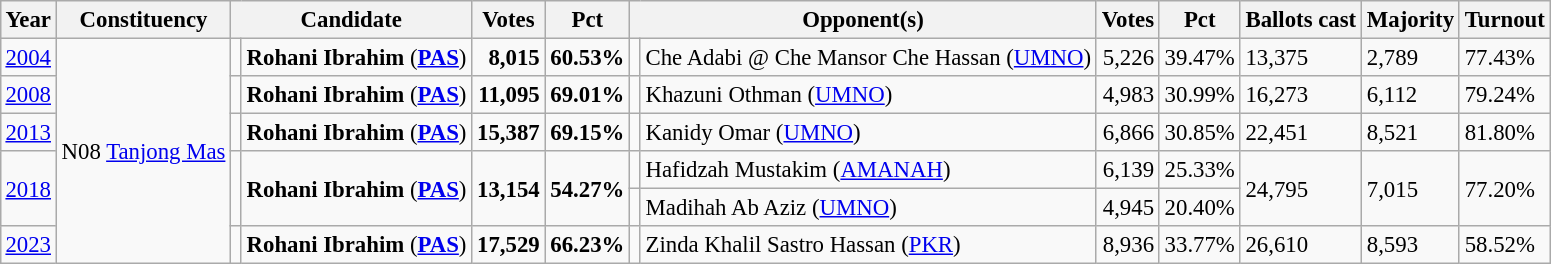<table class="wikitable" style="margin:0.5em ; font-size:95%">
<tr>
<th>Year</th>
<th>Constituency</th>
<th colspan=2>Candidate</th>
<th>Votes</th>
<th>Pct</th>
<th colspan=2>Opponent(s)</th>
<th>Votes</th>
<th>Pct</th>
<th>Ballots cast</th>
<th>Majority</th>
<th>Turnout</th>
</tr>
<tr>
<td><a href='#'>2004</a></td>
<td rowspan="6">N08 <a href='#'>Tanjong Mas</a></td>
<td></td>
<td><strong>Rohani Ibrahim</strong> (<a href='#'><strong>PAS</strong></a>)</td>
<td align="right"><strong>8,015</strong></td>
<td><strong>60.53%</strong></td>
<td></td>
<td>Che Adabi @ Che Mansor Che Hassan (<a href='#'>UMNO</a>)</td>
<td align="right">5,226</td>
<td>39.47%</td>
<td>13,375</td>
<td>2,789</td>
<td>77.43%</td>
</tr>
<tr>
<td><a href='#'>2008</a></td>
<td></td>
<td><strong>Rohani Ibrahim</strong> (<a href='#'><strong>PAS</strong></a>)</td>
<td align="right"><strong>11,095</strong></td>
<td><strong>69.01%</strong></td>
<td></td>
<td>Khazuni Othman (<a href='#'>UMNO</a>)</td>
<td align="right">4,983</td>
<td>30.99%</td>
<td>16,273</td>
<td>6,112</td>
<td>79.24%</td>
</tr>
<tr>
<td><a href='#'>2013</a></td>
<td></td>
<td><strong>Rohani Ibrahim</strong> (<a href='#'><strong>PAS</strong></a>)</td>
<td align="right"><strong>15,387</strong></td>
<td><strong>69.15%</strong></td>
<td></td>
<td>Kanidy Omar (<a href='#'>UMNO</a>)</td>
<td align="right">6,866</td>
<td>30.85%</td>
<td>22,451</td>
<td>8,521</td>
<td>81.80%</td>
</tr>
<tr>
<td rowspan=2><a href='#'>2018</a></td>
<td rowspan=2 ></td>
<td rowspan=2><strong>Rohani Ibrahim</strong> (<a href='#'><strong>PAS</strong></a>)</td>
<td rowspan=2 align="right"><strong>13,154</strong></td>
<td rowspan=2><strong>54.27%</strong></td>
<td></td>
<td>Hafidzah Mustakim (<a href='#'>AMANAH</a>)</td>
<td align="right">6,139</td>
<td>25.33%</td>
<td rowspan=2>24,795</td>
<td rowspan=2>7,015</td>
<td rowspan=2>77.20%</td>
</tr>
<tr>
<td></td>
<td>Madihah Ab Aziz (<a href='#'>UMNO</a>)</td>
<td align="right">4,945</td>
<td>20.40%</td>
</tr>
<tr>
<td><a href='#'>2023</a></td>
<td></td>
<td><strong>Rohani Ibrahim</strong> (<a href='#'><strong>PAS</strong></a>)</td>
<td><strong>17,529</strong></td>
<td><strong>66.23%</strong></td>
<td></td>
<td>Zinda Khalil Sastro Hassan (<a href='#'>PKR</a>)</td>
<td align=right>8,936</td>
<td>33.77%</td>
<td>26,610</td>
<td>8,593</td>
<td>58.52%</td>
</tr>
</table>
